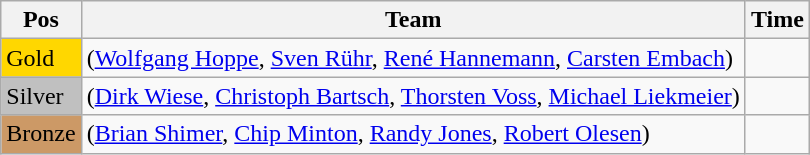<table class="wikitable">
<tr>
<th>Pos</th>
<th>Team</th>
<th>Time</th>
</tr>
<tr>
<td style="background:gold">Gold</td>
<td> (<a href='#'>Wolfgang Hoppe</a>, <a href='#'>Sven Rühr</a>, <a href='#'>René Hannemann</a>, <a href='#'>Carsten Embach</a>)</td>
<td></td>
</tr>
<tr>
<td style="background:silver">Silver</td>
<td> (<a href='#'>Dirk Wiese</a>, <a href='#'>Christoph Bartsch</a>, <a href='#'>Thorsten Voss</a>, <a href='#'>Michael Liekmeier</a>)</td>
<td></td>
</tr>
<tr>
<td style="background:#cc9966">Bronze</td>
<td> (<a href='#'>Brian Shimer</a>, <a href='#'>Chip Minton</a>, <a href='#'>Randy Jones</a>, <a href='#'>Robert Olesen</a>)</td>
<td></td>
</tr>
</table>
